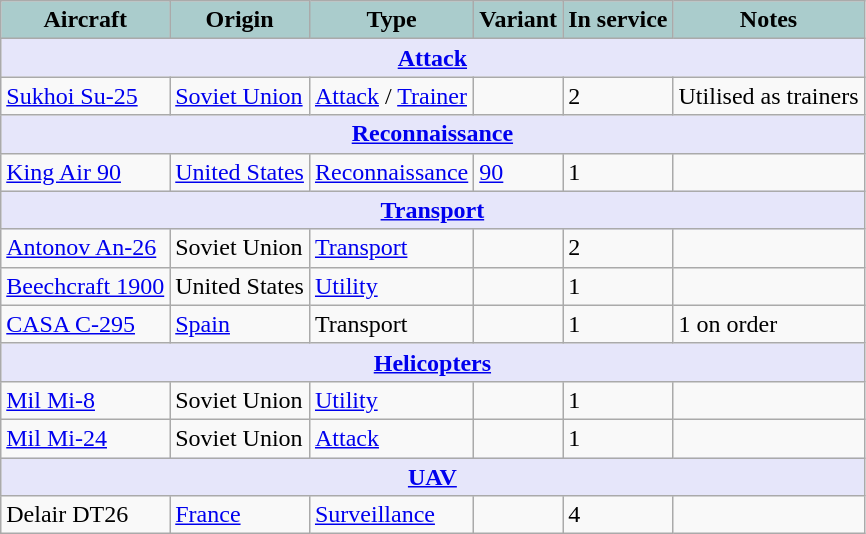<table class="wikitable">
<tr>
<th style="text-align:center; background:#acc;">Aircraft</th>
<th style="text-align: center; background:#acc;">Origin</th>
<th style="text-align:l center; background:#acc;">Type</th>
<th style="text-align:left; background:#acc;">Variant</th>
<th style="text-align:center; background:#acc;">In service</th>
<th style="text-align: center; background:#acc;">Notes</th>
</tr>
<tr>
<th style="align: center; background: lavender;" colspan="7"><a href='#'>Attack</a></th>
</tr>
<tr>
<td><a href='#'>Sukhoi Su-25</a></td>
<td><a href='#'>Soviet Union</a></td>
<td><a href='#'>Attack</a> / <a href='#'>Trainer</a></td>
<td></td>
<td>2</td>
<td>Utilised as trainers</td>
</tr>
<tr>
<th style="align: center; background: lavender;" colspan="7"><a href='#'>Reconnaissance</a></th>
</tr>
<tr>
<td><a href='#'>King Air 90</a></td>
<td><a href='#'>United States</a></td>
<td><a href='#'>Reconnaissance</a></td>
<td><a href='#'>90</a></td>
<td>1</td>
<td></td>
</tr>
<tr>
<th style="align: center; background: lavender;" colspan="7"><a href='#'>Transport</a></th>
</tr>
<tr>
<td><a href='#'>Antonov An-26</a></td>
<td>Soviet Union</td>
<td><a href='#'>Transport</a></td>
<td></td>
<td>2</td>
<td></td>
</tr>
<tr>
<td><a href='#'>Beechcraft 1900</a></td>
<td>United States</td>
<td><a href='#'>Utility</a></td>
<td></td>
<td>1</td>
<td></td>
</tr>
<tr>
<td><a href='#'>CASA C-295</a></td>
<td><a href='#'>Spain</a></td>
<td>Transport</td>
<td></td>
<td>1</td>
<td>1 on order</td>
</tr>
<tr>
<th style="align: center; background: lavender;" colspan="7"><a href='#'>Helicopters</a></th>
</tr>
<tr>
<td><a href='#'>Mil Mi-8</a></td>
<td>Soviet Union</td>
<td><a href='#'>Utility</a></td>
<td></td>
<td>1</td>
<td></td>
</tr>
<tr>
<td><a href='#'>Mil Mi-24</a></td>
<td>Soviet Union</td>
<td><a href='#'>Attack</a></td>
<td></td>
<td>1</td>
<td></td>
</tr>
<tr>
<th style="align: center; background: lavender;" colspan="7"><a href='#'>UAV</a></th>
</tr>
<tr>
<td>Delair DT26</td>
<td><a href='#'>France</a></td>
<td><a href='#'>Surveillance</a></td>
<td></td>
<td>4</td>
<td></td>
</tr>
</table>
